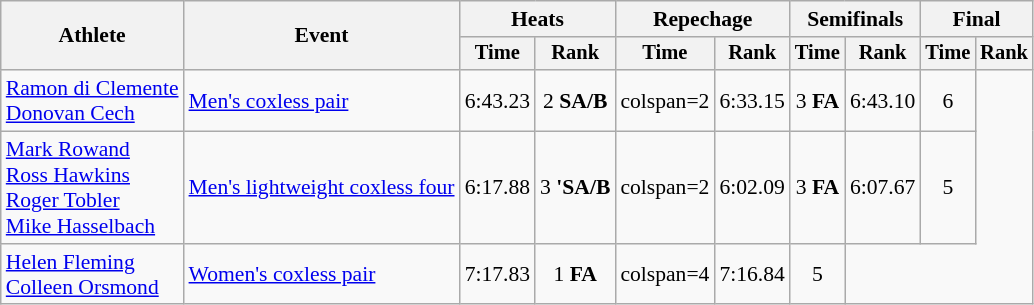<table class="wikitable" style="font-size:90%">
<tr>
<th rowspan="2">Athlete</th>
<th rowspan="2">Event</th>
<th colspan="2">Heats</th>
<th colspan="2">Repechage</th>
<th colspan="2">Semifinals</th>
<th colspan="2">Final</th>
</tr>
<tr style="font-size:95%">
<th>Time</th>
<th>Rank</th>
<th>Time</th>
<th>Rank</th>
<th>Time</th>
<th>Rank</th>
<th>Time</th>
<th>Rank</th>
</tr>
<tr align=center>
<td align=left><a href='#'>Ramon di Clemente</a><br><a href='#'>Donovan Cech</a></td>
<td align=left><a href='#'>Men's coxless pair</a></td>
<td>6:43.23</td>
<td>2 <strong>SA/B</strong></td>
<td>colspan=2</td>
<td>6:33.15</td>
<td>3 <strong>FA</strong></td>
<td>6:43.10</td>
<td>6</td>
</tr>
<tr align=center>
<td align=left><a href='#'>Mark Rowand</a><br><a href='#'>Ross Hawkins</a><br><a href='#'>Roger Tobler</a><br><a href='#'>Mike Hasselbach</a></td>
<td align=left><a href='#'>Men's lightweight coxless four</a></td>
<td>6:17.88</td>
<td>3 <strong>'SA/B</strong></td>
<td>colspan=2</td>
<td>6:02.09</td>
<td>3 <strong>FA</strong></td>
<td>6:07.67</td>
<td>5</td>
</tr>
<tr align=center>
<td align=left><a href='#'>Helen Fleming</a><br><a href='#'>Colleen Orsmond</a></td>
<td align=left><a href='#'>Women's coxless pair</a></td>
<td>7:17.83</td>
<td>1 <strong>FA</strong></td>
<td>colspan=4</td>
<td>7:16.84</td>
<td>5</td>
</tr>
</table>
